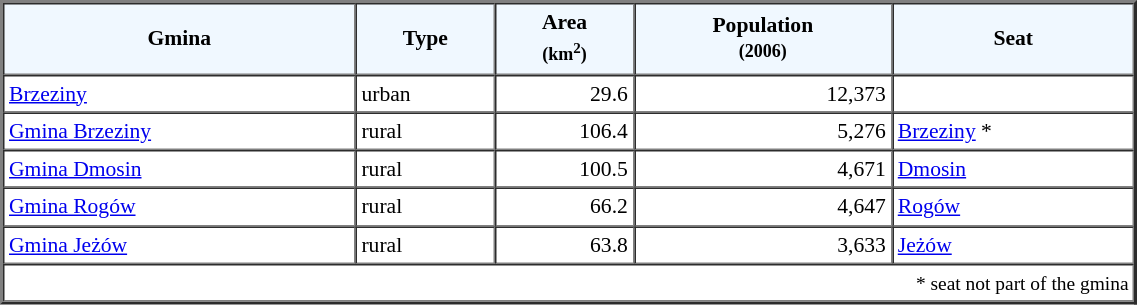<table width="60%" border="2" cellpadding="3" cellspacing="0" style="font-size:90%;line-height:120%;">
<tr bgcolor="F0F8FF">
<td style="text-align:center;"><strong>Gmina</strong></td>
<td style="text-align:center;"><strong>Type</strong></td>
<td style="text-align:center;"><strong>Area<br><small>(km<sup>2</sup>)</small></strong></td>
<td style="text-align:center;"><strong>Population<br><small>(2006)</small></strong></td>
<td style="text-align:center;"><strong>Seat</strong></td>
</tr>
<tr>
<td><a href='#'>Brzeziny</a></td>
<td>urban</td>
<td style="text-align:right;">29.6</td>
<td style="text-align:right;">12,373</td>
<td> </td>
</tr>
<tr>
<td><a href='#'>Gmina Brzeziny</a></td>
<td>rural</td>
<td style="text-align:right;">106.4</td>
<td style="text-align:right;">5,276</td>
<td><a href='#'>Brzeziny</a> *</td>
</tr>
<tr>
<td><a href='#'>Gmina Dmosin</a></td>
<td>rural</td>
<td style="text-align:right;">100.5</td>
<td style="text-align:right;">4,671</td>
<td><a href='#'>Dmosin</a></td>
</tr>
<tr>
<td><a href='#'>Gmina Rogów</a></td>
<td>rural</td>
<td style="text-align:right;">66.2</td>
<td style="text-align:right;">4,647</td>
<td><a href='#'>Rogów</a></td>
</tr>
<tr>
<td><a href='#'>Gmina Jeżów</a></td>
<td>rural</td>
<td style="text-align:right;">63.8</td>
<td style="text-align:right;">3,633</td>
<td><a href='#'>Jeżów</a></td>
</tr>
<tr>
<td colspan=5 style="text-align:right;font-size:90%">* seat not part of the gmina</td>
</tr>
<tr>
</tr>
</table>
